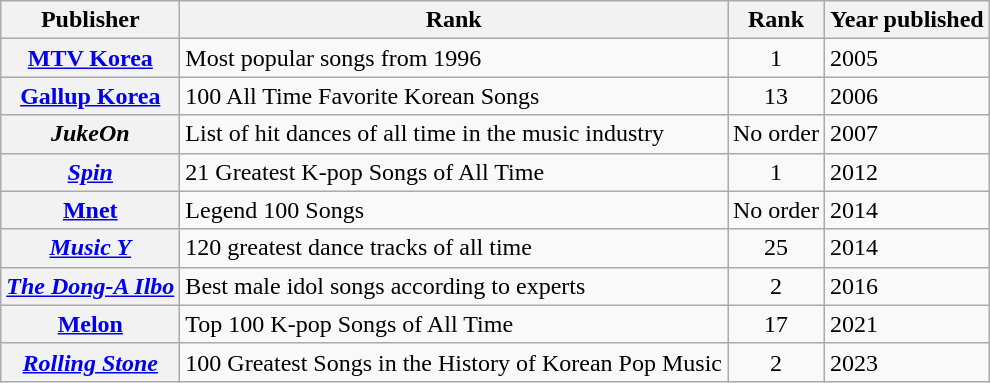<table class="wikitable plainrowheaders">
<tr>
<th scope="col">Publisher</th>
<th scope="col">Rank</th>
<th>Rank</th>
<th scope="col" class="unsortable">Year published</th>
</tr>
<tr>
<th scope="row"><a href='#'>MTV Korea</a></th>
<td>Most popular songs from 1996</td>
<td align="center">1</td>
<td>2005</td>
</tr>
<tr>
<th scope="row"><a href='#'>Gallup Korea</a></th>
<td>100 All Time Favorite Korean Songs</td>
<td align="center">13</td>
<td>2006</td>
</tr>
<tr>
<th scope="row"><em>JukeOn</em></th>
<td>List of hit dances of all time in the music industry</td>
<td align="center">No order</td>
<td>2007</td>
</tr>
<tr>
<th scope="row"><em><a href='#'>Spin</a></em></th>
<td>21 Greatest K-pop Songs of All Time</td>
<td align="center">1</td>
<td>2012</td>
</tr>
<tr>
<th scope="row"><a href='#'>Mnet</a></th>
<td>Legend 100 Songs</td>
<td align="center">No order</td>
<td>2014</td>
</tr>
<tr>
<th scope="row"><em><a href='#'>Music Y</a></em></th>
<td>120 greatest dance tracks of all time</td>
<td align="center">25</td>
<td>2014</td>
</tr>
<tr>
<th scope="row"><em><a href='#'>The Dong-A Ilbo</a></em></th>
<td>Best male idol songs according to experts</td>
<td align="center">2</td>
<td>2016</td>
</tr>
<tr>
<th scope="row"><a href='#'>Melon</a></th>
<td>Top 100 K-pop Songs of All Time</td>
<td align="center">17</td>
<td>2021</td>
</tr>
<tr>
<th scope="row"><em><a href='#'>Rolling Stone</a></em></th>
<td>100 Greatest Songs in the History of Korean Pop Music</td>
<td align="center">2</td>
<td>2023</td>
</tr>
</table>
